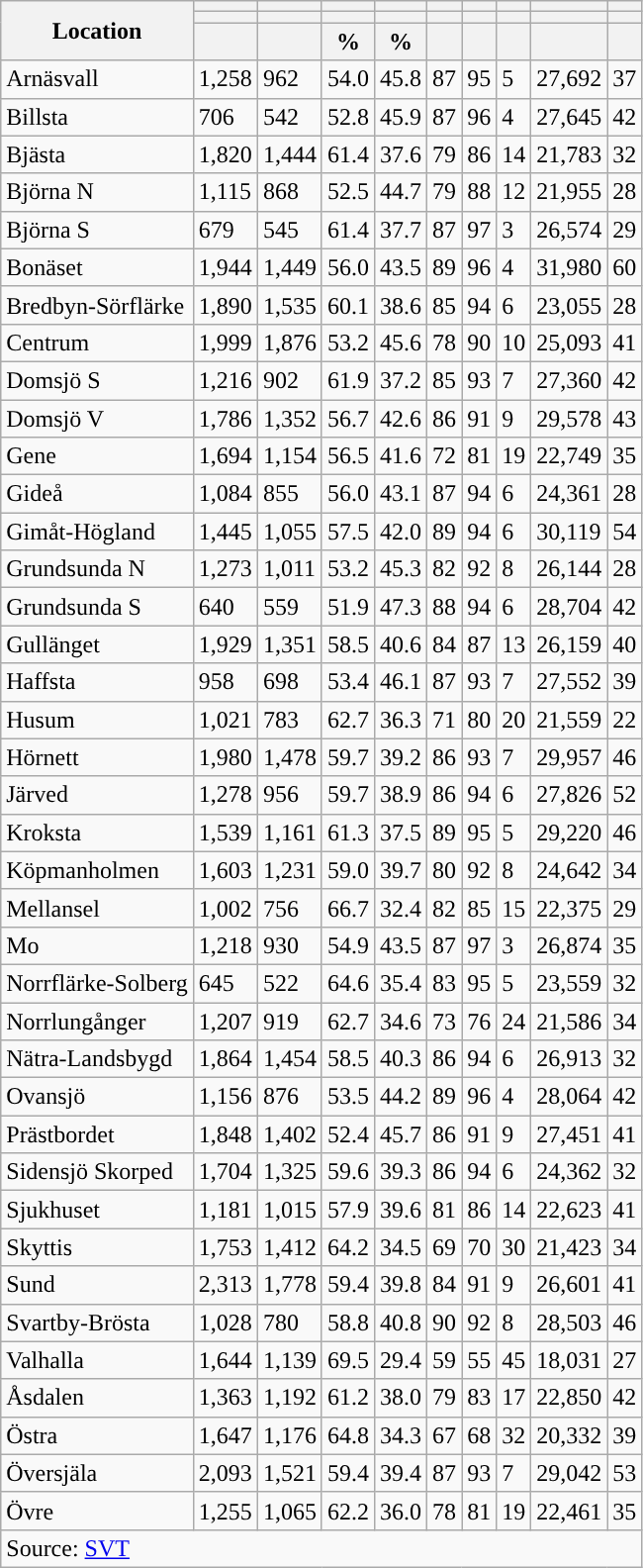<table role="presentation" class="wikitable sortable mw-collapsible">
<tr>
<th rowspan="3">Location</th>
<th></th>
<th></th>
<th></th>
<th></th>
<th></th>
<th></th>
<th></th>
<th></th>
<th></th>
</tr>
<tr>
<th></th>
<th></th>
<th style="background:"></th>
<th style="background:"></th>
<th></th>
<th></th>
<th></th>
<th></th>
<th></th>
</tr>
<tr>
<th data-sort-type="number"></th>
<th data-sort-type="number"></th>
<th data-sort-type="number">%</th>
<th data-sort-type="number">%</th>
<th data-sort-type="number"></th>
<th data-sort-type="number"></th>
<th data-sort-type="number"></th>
<th data-sort-type="number"></th>
<th data-sort-type="number"></th>
</tr>
<tr>
<td align="left">Arnäsvall</td>
<td>1,258</td>
<td>962</td>
<td>54.0</td>
<td>45.8</td>
<td>87</td>
<td>95</td>
<td>5</td>
<td>27,692</td>
<td>37</td>
</tr>
<tr>
<td align="left">Billsta</td>
<td>706</td>
<td>542</td>
<td>52.8</td>
<td>45.9</td>
<td>87</td>
<td>96</td>
<td>4</td>
<td>27,645</td>
<td>42</td>
</tr>
<tr>
<td align="left">Bjästa</td>
<td>1,820</td>
<td>1,444</td>
<td>61.4</td>
<td>37.6</td>
<td>79</td>
<td>86</td>
<td>14</td>
<td>21,783</td>
<td>32</td>
</tr>
<tr>
<td align="left">Björna N</td>
<td>1,115</td>
<td>868</td>
<td>52.5</td>
<td>44.7</td>
<td>79</td>
<td>88</td>
<td>12</td>
<td>21,955</td>
<td>28</td>
</tr>
<tr>
<td align="left">Björna S</td>
<td>679</td>
<td>545</td>
<td>61.4</td>
<td>37.7</td>
<td>87</td>
<td>97</td>
<td>3</td>
<td>26,574</td>
<td>29</td>
</tr>
<tr>
<td align="left">Bonäset</td>
<td>1,944</td>
<td>1,449</td>
<td>56.0</td>
<td>43.5</td>
<td>89</td>
<td>96</td>
<td>4</td>
<td>31,980</td>
<td>60</td>
</tr>
<tr>
<td align="left">Bredbyn-Sörflärke</td>
<td>1,890</td>
<td>1,535</td>
<td>60.1</td>
<td>38.6</td>
<td>85</td>
<td>94</td>
<td>6</td>
<td>23,055</td>
<td>28</td>
</tr>
<tr>
<td align="left">Centrum</td>
<td>1,999</td>
<td>1,876</td>
<td>53.2</td>
<td>45.6</td>
<td>78</td>
<td>90</td>
<td>10</td>
<td>25,093</td>
<td>41</td>
</tr>
<tr>
<td align="left">Domsjö S</td>
<td>1,216</td>
<td>902</td>
<td>61.9</td>
<td>37.2</td>
<td>85</td>
<td>93</td>
<td>7</td>
<td>27,360</td>
<td>42</td>
</tr>
<tr>
<td align="left">Domsjö V</td>
<td>1,786</td>
<td>1,352</td>
<td>56.7</td>
<td>42.6</td>
<td>86</td>
<td>91</td>
<td>9</td>
<td>29,578</td>
<td>43</td>
</tr>
<tr>
<td align="left">Gene</td>
<td>1,694</td>
<td>1,154</td>
<td>56.5</td>
<td>41.6</td>
<td>72</td>
<td>81</td>
<td>19</td>
<td>22,749</td>
<td>35</td>
</tr>
<tr>
<td align="left">Gideå</td>
<td>1,084</td>
<td>855</td>
<td>56.0</td>
<td>43.1</td>
<td>87</td>
<td>94</td>
<td>6</td>
<td>24,361</td>
<td>28</td>
</tr>
<tr>
<td align="left">Gimåt-Högland</td>
<td>1,445</td>
<td>1,055</td>
<td>57.5</td>
<td>42.0</td>
<td>89</td>
<td>94</td>
<td>6</td>
<td>30,119</td>
<td>54</td>
</tr>
<tr>
<td align="left">Grundsunda N</td>
<td>1,273</td>
<td>1,011</td>
<td>53.2</td>
<td>45.3</td>
<td>82</td>
<td>92</td>
<td>8</td>
<td>26,144</td>
<td>28</td>
</tr>
<tr>
<td align="left">Grundsunda S</td>
<td>640</td>
<td>559</td>
<td>51.9</td>
<td>47.3</td>
<td>88</td>
<td>94</td>
<td>6</td>
<td>28,704</td>
<td>42</td>
</tr>
<tr>
<td align="left">Gullänget</td>
<td>1,929</td>
<td>1,351</td>
<td>58.5</td>
<td>40.6</td>
<td>84</td>
<td>87</td>
<td>13</td>
<td>26,159</td>
<td>40</td>
</tr>
<tr>
<td align="left">Haffsta</td>
<td>958</td>
<td>698</td>
<td>53.4</td>
<td>46.1</td>
<td>87</td>
<td>93</td>
<td>7</td>
<td>27,552</td>
<td>39</td>
</tr>
<tr>
<td align="left">Husum</td>
<td>1,021</td>
<td>783</td>
<td>62.7</td>
<td>36.3</td>
<td>71</td>
<td>80</td>
<td>20</td>
<td>21,559</td>
<td>22</td>
</tr>
<tr>
<td align="left">Hörnett</td>
<td>1,980</td>
<td>1,478</td>
<td>59.7</td>
<td>39.2</td>
<td>86</td>
<td>93</td>
<td>7</td>
<td>29,957</td>
<td>46</td>
</tr>
<tr>
<td align="left">Järved</td>
<td>1,278</td>
<td>956</td>
<td>59.7</td>
<td>38.9</td>
<td>86</td>
<td>94</td>
<td>6</td>
<td>27,826</td>
<td>52</td>
</tr>
<tr>
<td align="left">Kroksta</td>
<td>1,539</td>
<td>1,161</td>
<td>61.3</td>
<td>37.5</td>
<td>89</td>
<td>95</td>
<td>5</td>
<td>29,220</td>
<td>46</td>
</tr>
<tr>
<td align="left">Köpmanholmen</td>
<td>1,603</td>
<td>1,231</td>
<td>59.0</td>
<td>39.7</td>
<td>80</td>
<td>92</td>
<td>8</td>
<td>24,642</td>
<td>34</td>
</tr>
<tr>
<td align="left">Mellansel</td>
<td>1,002</td>
<td>756</td>
<td>66.7</td>
<td>32.4</td>
<td>82</td>
<td>85</td>
<td>15</td>
<td>22,375</td>
<td>29</td>
</tr>
<tr>
<td align="left">Mo</td>
<td>1,218</td>
<td>930</td>
<td>54.9</td>
<td>43.5</td>
<td>87</td>
<td>97</td>
<td>3</td>
<td>26,874</td>
<td>35</td>
</tr>
<tr>
<td align="left">Norrflärke-Solberg</td>
<td>645</td>
<td>522</td>
<td>64.6</td>
<td>35.4</td>
<td>83</td>
<td>95</td>
<td>5</td>
<td>23,559</td>
<td>32</td>
</tr>
<tr>
<td align="left">Norrlungånger</td>
<td>1,207</td>
<td>919</td>
<td>62.7</td>
<td>34.6</td>
<td>73</td>
<td>76</td>
<td>24</td>
<td>21,586</td>
<td>34</td>
</tr>
<tr>
<td align="left">Nätra-Landsbygd</td>
<td>1,864</td>
<td>1,454</td>
<td>58.5</td>
<td>40.3</td>
<td>86</td>
<td>94</td>
<td>6</td>
<td>26,913</td>
<td>32</td>
</tr>
<tr>
<td align="left">Ovansjö</td>
<td>1,156</td>
<td>876</td>
<td>53.5</td>
<td>44.2</td>
<td>89</td>
<td>96</td>
<td>4</td>
<td>28,064</td>
<td>42</td>
</tr>
<tr>
<td align="left">Prästbordet</td>
<td>1,848</td>
<td>1,402</td>
<td>52.4</td>
<td>45.7</td>
<td>86</td>
<td>91</td>
<td>9</td>
<td>27,451</td>
<td>41</td>
</tr>
<tr>
<td align="left">Sidensjö Skorped</td>
<td>1,704</td>
<td>1,325</td>
<td>59.6</td>
<td>39.3</td>
<td>86</td>
<td>94</td>
<td>6</td>
<td>24,362</td>
<td>32</td>
</tr>
<tr>
<td align="left">Sjukhuset</td>
<td>1,181</td>
<td>1,015</td>
<td>57.9</td>
<td>39.6</td>
<td>81</td>
<td>86</td>
<td>14</td>
<td>22,623</td>
<td>41</td>
</tr>
<tr>
<td align="left">Skyttis</td>
<td>1,753</td>
<td>1,412</td>
<td>64.2</td>
<td>34.5</td>
<td>69</td>
<td>70</td>
<td>30</td>
<td>21,423</td>
<td>34</td>
</tr>
<tr>
<td align="left">Sund</td>
<td>2,313</td>
<td>1,778</td>
<td>59.4</td>
<td>39.8</td>
<td>84</td>
<td>91</td>
<td>9</td>
<td>26,601</td>
<td>41</td>
</tr>
<tr>
<td align="left">Svartby-Brösta</td>
<td>1,028</td>
<td>780</td>
<td>58.8</td>
<td>40.8</td>
<td>90</td>
<td>92</td>
<td>8</td>
<td>28,503</td>
<td>46</td>
</tr>
<tr>
<td align="left">Valhalla</td>
<td>1,644</td>
<td>1,139</td>
<td>69.5</td>
<td>29.4</td>
<td>59</td>
<td>55</td>
<td>45</td>
<td>18,031</td>
<td>27</td>
</tr>
<tr>
<td align="left">Åsdalen</td>
<td>1,363</td>
<td>1,192</td>
<td>61.2</td>
<td>38.0</td>
<td>79</td>
<td>83</td>
<td>17</td>
<td>22,850</td>
<td>42</td>
</tr>
<tr>
<td align="left">Östra</td>
<td>1,647</td>
<td>1,176</td>
<td>64.8</td>
<td>34.3</td>
<td>67</td>
<td>68</td>
<td>32</td>
<td>20,332</td>
<td>39</td>
</tr>
<tr>
<td align="left">Översjäla</td>
<td>2,093</td>
<td>1,521</td>
<td>59.4</td>
<td>39.4</td>
<td>87</td>
<td>93</td>
<td>7</td>
<td>29,042</td>
<td>53</td>
</tr>
<tr>
<td align="left">Övre</td>
<td>1,255</td>
<td>1,065</td>
<td>62.2</td>
<td>36.0</td>
<td>78</td>
<td>81</td>
<td>19</td>
<td>22,461</td>
<td>35</td>
</tr>
<tr>
<td colspan="10" align="left">Source: <a href='#'>SVT</a></td>
</tr>
</table>
